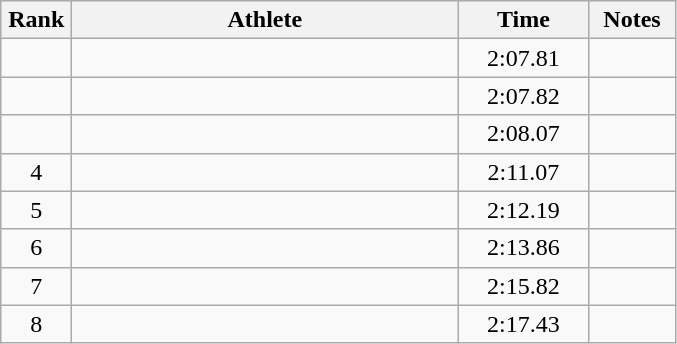<table class="wikitable" style="text-align:center">
<tr>
<th width=40>Rank</th>
<th width=250>Athlete</th>
<th width=80>Time</th>
<th width=50>Notes</th>
</tr>
<tr>
<td></td>
<td align=left></td>
<td>2:07.81</td>
<td></td>
</tr>
<tr>
<td></td>
<td align=left></td>
<td>2:07.82</td>
<td></td>
</tr>
<tr>
<td></td>
<td align=left></td>
<td>2:08.07</td>
<td></td>
</tr>
<tr>
<td>4</td>
<td align=left></td>
<td>2:11.07</td>
<td></td>
</tr>
<tr>
<td>5</td>
<td align=left></td>
<td>2:12.19</td>
<td></td>
</tr>
<tr>
<td>6</td>
<td align=left></td>
<td>2:13.86</td>
<td></td>
</tr>
<tr>
<td>7</td>
<td align=left></td>
<td>2:15.82</td>
<td></td>
</tr>
<tr>
<td>8</td>
<td align=left></td>
<td>2:17.43</td>
<td></td>
</tr>
</table>
